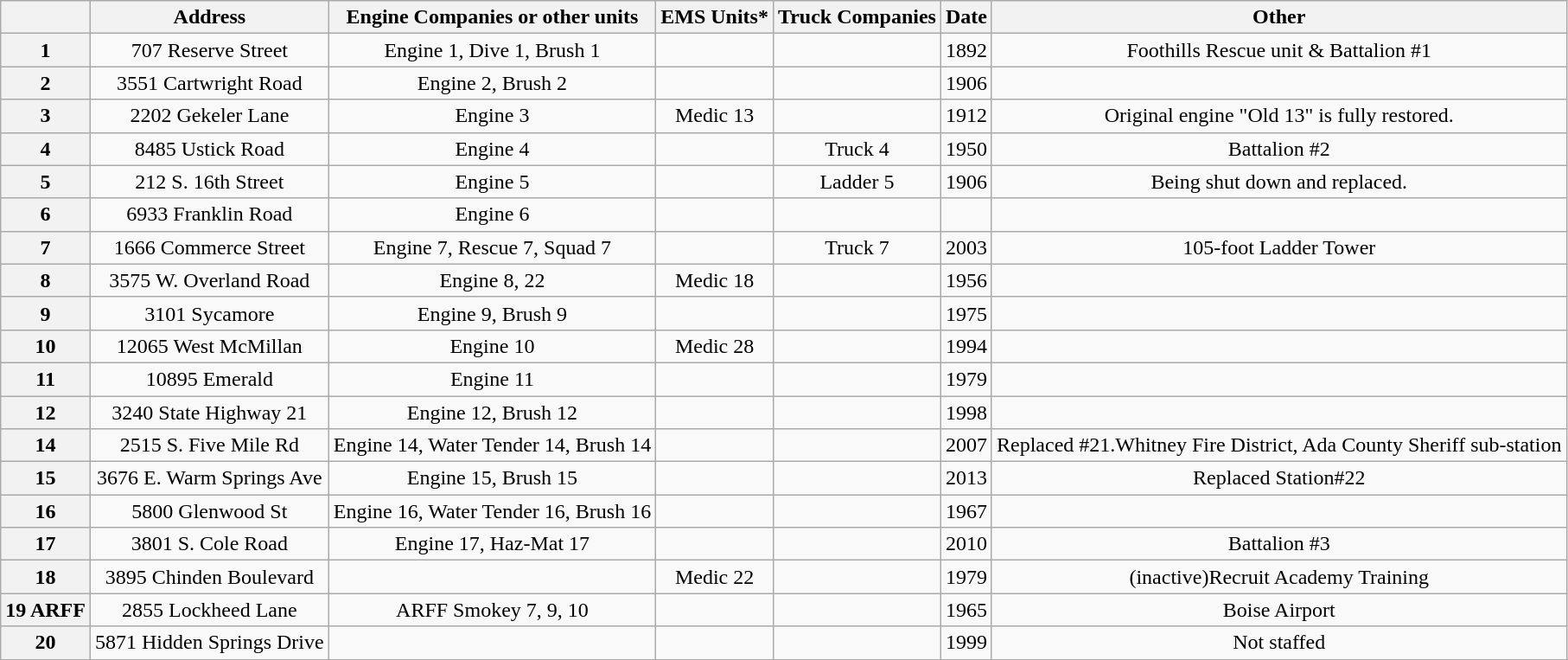<table class=wikitable style="text-align:center;">
<tr>
<th></th>
<th>Address</th>
<th>Engine Companies or other units</th>
<th>EMS Units*</th>
<th>Truck Companies</th>
<th>Date</th>
<th>Other</th>
</tr>
<tr>
<th>1</th>
<td>707 Reserve Street</td>
<td>Engine 1, Dive 1, Brush 1</td>
<td></td>
<td></td>
<td>1892</td>
<td>Foothills Rescue unit & Battalion #1</td>
</tr>
<tr>
<th>2</th>
<td>3551 Cartwright Road</td>
<td>Engine 2, Brush 2</td>
<td></td>
<td></td>
<td>1906</td>
<td></td>
</tr>
<tr>
<th>3</th>
<td>2202 Gekeler Lane</td>
<td>Engine 3</td>
<td>Medic 13</td>
<td></td>
<td>1912</td>
<td>Original engine "Old 13" is fully restored.</td>
</tr>
<tr>
<th>4</th>
<td>8485 Ustick Road</td>
<td>Engine 4</td>
<td></td>
<td>Truck 4</td>
<td>1950</td>
<td>Battalion #2</td>
</tr>
<tr>
<th>5</th>
<td>212 S. 16th Street</td>
<td>Engine 5</td>
<td></td>
<td>Ladder 5</td>
<td>1906</td>
<td>Being shut down and replaced.</td>
</tr>
<tr>
<th>6</th>
<td>6933 Franklin Road</td>
<td>Engine 6</td>
<td></td>
<td></td>
<td></td>
</tr>
<tr>
<th>7</th>
<td>1666 Commerce Street</td>
<td>Engine 7, Rescue 7, Squad 7</td>
<td></td>
<td>Truck 7</td>
<td>2003</td>
<td>105-foot Ladder Tower</td>
</tr>
<tr>
<th>8</th>
<td>3575 W. Overland Road</td>
<td>Engine 8, 22</td>
<td>Medic 18</td>
<td></td>
<td>1956</td>
<td></td>
</tr>
<tr>
<th>9</th>
<td>3101 Sycamore</td>
<td>Engine 9, Brush 9</td>
<td></td>
<td></td>
<td>1975</td>
<td></td>
</tr>
<tr>
<th>10</th>
<td>12065 West McMillan</td>
<td>Engine 10</td>
<td>Medic 28</td>
<td></td>
<td>1994</td>
<td></td>
</tr>
<tr>
<th>11</th>
<td>10895 Emerald</td>
<td>Engine 11</td>
<td></td>
<td></td>
<td>1979</td>
<td></td>
</tr>
<tr>
<th>12</th>
<td>3240 State Highway 21</td>
<td>Engine 12, Brush 12</td>
<td></td>
<td></td>
<td>1998</td>
<td></td>
</tr>
<tr>
<th>14</th>
<td>2515 S. Five Mile Rd</td>
<td>Engine 14, Water Tender 14, Brush 14</td>
<td></td>
<td></td>
<td>2007</td>
<td>Replaced #21.Whitney Fire District, Ada County Sheriff sub-station</td>
</tr>
<tr>
<th>15</th>
<td>3676 E. Warm Springs Ave</td>
<td>Engine 15, Brush 15</td>
<td></td>
<td></td>
<td>2013</td>
<td>Replaced Station#22 </td>
</tr>
<tr>
<th>16</th>
<td>5800 Glenwood St</td>
<td>Engine 16, Water Tender 16, Brush 16</td>
<td></td>
<td></td>
<td>1967</td>
<td></td>
</tr>
<tr>
<th>17</th>
<td>3801 S. Cole Road</td>
<td>Engine 17, Haz-Mat 17</td>
<td></td>
<td></td>
<td>2010</td>
<td>Battalion #3 </td>
</tr>
<tr>
<th>18</th>
<td>3895 Chinden Boulevard</td>
<td></td>
<td>Medic 22</td>
<td></td>
<td>1979</td>
<td>(inactive)Recruit Academy Training</td>
</tr>
<tr>
<th>19 ARFF</th>
<td>2855 Lockheed Lane</td>
<td>ARFF Smokey 7, 9, 10</td>
<td></td>
<td></td>
<td>1965</td>
<td>Boise Airport</td>
</tr>
<tr>
<th>20</th>
<td>5871 Hidden Springs Drive</td>
<td></td>
<td></td>
<td></td>
<td>1999</td>
<td>Not staffed</td>
</tr>
<tr>
</tr>
</table>
